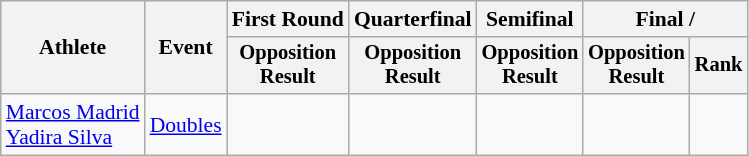<table class=wikitable style=font-size:90%;text-align:center>
<tr>
<th rowspan=2>Athlete</th>
<th rowspan=2>Event</th>
<th>First Round</th>
<th>Quarterfinal</th>
<th>Semifinal</th>
<th colspan=2>Final / </th>
</tr>
<tr style=font-size:95%>
<th>Opposition<br>Result</th>
<th>Opposition<br>Result</th>
<th>Opposition<br>Result</th>
<th>Opposition<br>Result</th>
<th>Rank</th>
</tr>
<tr>
<td align=left><a href='#'>Marcos Madrid</a><br><a href='#'>Yadira Silva</a></td>
<td align=left><a href='#'>Doubles</a></td>
<td></td>
<td></td>
<td></td>
<td></td>
<td></td>
</tr>
</table>
